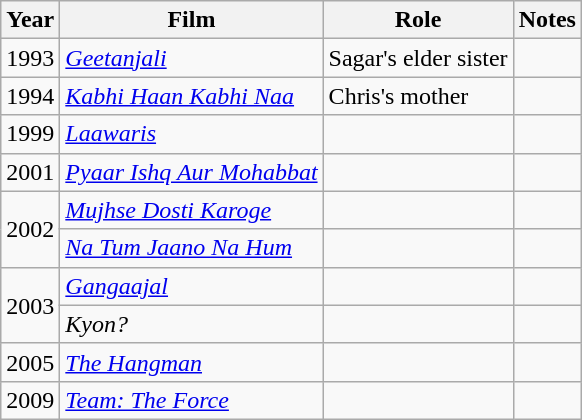<table class="wikitable sortable">
<tr>
<th>Year</th>
<th>Film</th>
<th>Role</th>
<th>Notes</th>
</tr>
<tr>
<td>1993</td>
<td><em><a href='#'>Geetanjali</a></em></td>
<td>Sagar's elder sister</td>
<td></td>
</tr>
<tr>
<td>1994</td>
<td><em><a href='#'>Kabhi Haan Kabhi Naa</a></em></td>
<td>Chris's mother</td>
<td></td>
</tr>
<tr>
<td>1999</td>
<td><em><a href='#'>Laawaris</a></em></td>
<td></td>
<td></td>
</tr>
<tr>
<td>2001</td>
<td><em><a href='#'>Pyaar Ishq Aur Mohabbat</a></em></td>
<td></td>
<td></td>
</tr>
<tr>
<td rowspan="2">2002</td>
<td><em><a href='#'>Mujhse Dosti Karoge</a></em></td>
<td></td>
<td></td>
</tr>
<tr>
<td><em><a href='#'>Na Tum Jaano Na Hum</a></em></td>
<td></td>
<td></td>
</tr>
<tr>
<td rowspan="2">2003</td>
<td><em><a href='#'>Gangaajal</a></em></td>
<td></td>
<td></td>
</tr>
<tr>
<td><em>Kyon?</em></td>
<td></td>
<td></td>
</tr>
<tr>
<td>2005</td>
<td><em><a href='#'>The Hangman</a></em></td>
<td></td>
<td></td>
</tr>
<tr>
<td>2009</td>
<td><em><a href='#'>Team: The Force</a></em></td>
<td></td>
<td></td>
</tr>
</table>
